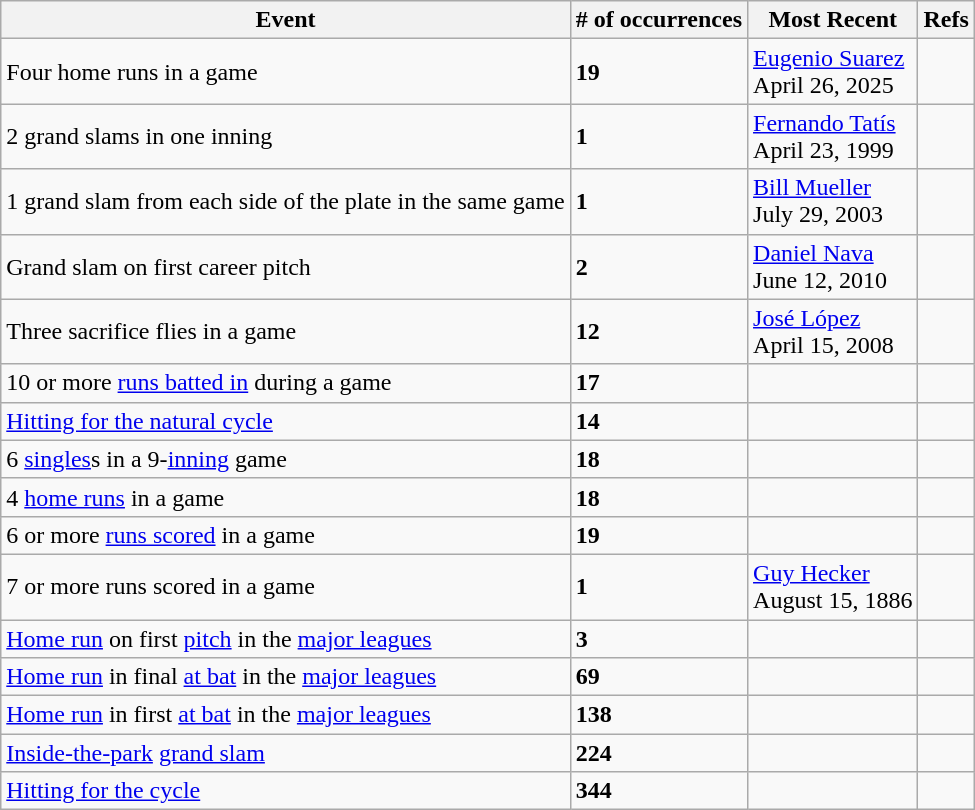<table class="wikitable">
<tr>
<th>Event</th>
<th># of occurrences</th>
<th>Most Recent</th>
<th>Refs</th>
</tr>
<tr>
<td>Four home runs in a game</td>
<td><strong>19</strong></td>
<td><a href='#'>Eugenio Suarez</a><br>April 26, 2025</td>
<td></td>
</tr>
<tr>
<td>2 grand slams in one inning</td>
<td><strong>1</strong></td>
<td><a href='#'>Fernando Tatís</a><br>April 23, 1999</td>
<td></td>
</tr>
<tr>
<td>1 grand slam from each side of the plate in the same game</td>
<td><strong>1</strong></td>
<td><a href='#'>Bill Mueller</a><br>July 29, 2003</td>
<td></td>
</tr>
<tr>
<td>Grand slam on first career pitch</td>
<td><strong>2</strong></td>
<td><a href='#'>Daniel Nava</a><br>June 12, 2010</td>
<td></td>
</tr>
<tr>
<td>Three sacrifice flies in a game</td>
<td><strong>12</strong></td>
<td><a href='#'>José López</a><br>April 15, 2008</td>
<td></td>
</tr>
<tr>
<td>10 or more <a href='#'>runs batted in</a> during a game</td>
<td><strong>17</strong></td>
<td></td>
<td></td>
</tr>
<tr>
<td><a href='#'>Hitting for the natural cycle</a></td>
<td><strong>14</strong></td>
<td></td>
<td></td>
</tr>
<tr>
<td>6 <a href='#'>singles</a>s in a 9-<a href='#'>inning</a> game</td>
<td><strong>18</strong></td>
<td></td>
<td></td>
</tr>
<tr>
<td>4 <a href='#'>home runs</a> in a game</td>
<td><strong>18</strong></td>
<td></td>
<td></td>
</tr>
<tr>
<td>6 or more <a href='#'>runs scored</a> in a game</td>
<td><strong>19</strong></td>
<td></td>
<td></td>
</tr>
<tr>
<td>7 or more runs scored in a game</td>
<td><strong>1</strong></td>
<td><a href='#'>Guy Hecker</a><br>August 15, 1886</td>
<td></td>
</tr>
<tr>
<td><a href='#'>Home run</a> on first <a href='#'>pitch</a> in the <a href='#'>major leagues</a></td>
<td><strong>3</strong></td>
<td></td>
<td></td>
</tr>
<tr>
<td><a href='#'>Home run</a> in final <a href='#'>at bat</a> in the <a href='#'>major leagues</a></td>
<td><strong>69</strong></td>
<td></td>
<td></td>
</tr>
<tr>
<td><a href='#'>Home run</a> in first <a href='#'>at bat</a> in the <a href='#'>major leagues</a></td>
<td><strong>138</strong></td>
<td></td>
<td></td>
</tr>
<tr>
<td><a href='#'>Inside-the-park</a> <a href='#'>grand slam</a></td>
<td><strong>224</strong></td>
<td></td>
<td></td>
</tr>
<tr>
<td><a href='#'>Hitting for the cycle</a></td>
<td><strong>344</strong></td>
<td></td>
<td></td>
</tr>
</table>
